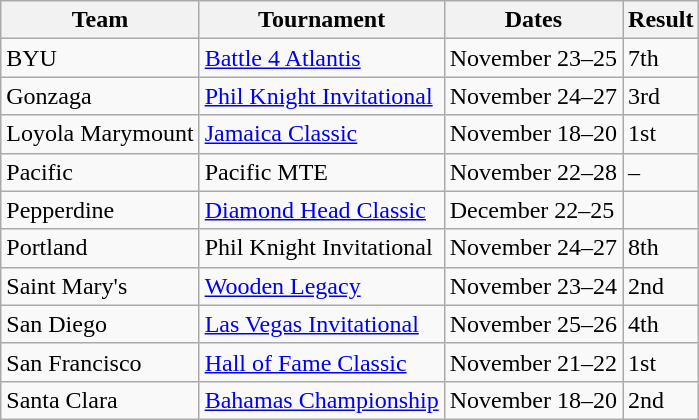<table class="wikitable">
<tr>
<th>Team</th>
<th>Tournament</th>
<th>Dates</th>
<th>Result</th>
</tr>
<tr>
<td>BYU</td>
<td><a href='#'>Battle 4 Atlantis</a></td>
<td>November 23–25</td>
<td>7th</td>
</tr>
<tr>
<td>Gonzaga</td>
<td><a href='#'>Phil Knight Invitational</a></td>
<td>November 24–27</td>
<td>3rd</td>
</tr>
<tr>
<td>Loyola Marymount</td>
<td><a href='#'>Jamaica Classic</a></td>
<td>November 18–20</td>
<td>1st</td>
</tr>
<tr>
<td>Pacific</td>
<td>Pacific MTE</td>
<td>November 22–28</td>
<td>–</td>
</tr>
<tr>
<td>Pepperdine</td>
<td><a href='#'>Diamond Head Classic</a></td>
<td>December 22–25</td>
<td></td>
</tr>
<tr>
<td>Portland</td>
<td>Phil Knight Invitational</td>
<td>November 24–27</td>
<td>8th</td>
</tr>
<tr>
<td>Saint Mary's</td>
<td><a href='#'>Wooden Legacy</a></td>
<td>November 23–24</td>
<td>2nd</td>
</tr>
<tr>
<td>San Diego</td>
<td><a href='#'>Las Vegas Invitational</a></td>
<td>November 25–26</td>
<td>4th</td>
</tr>
<tr>
<td>San Francisco</td>
<td><a href='#'>Hall of Fame Classic</a></td>
<td>November 21–22</td>
<td>1st</td>
</tr>
<tr>
<td>Santa Clara</td>
<td><a href='#'>Bahamas Championship</a></td>
<td>November 18–20</td>
<td>2nd</td>
</tr>
</table>
